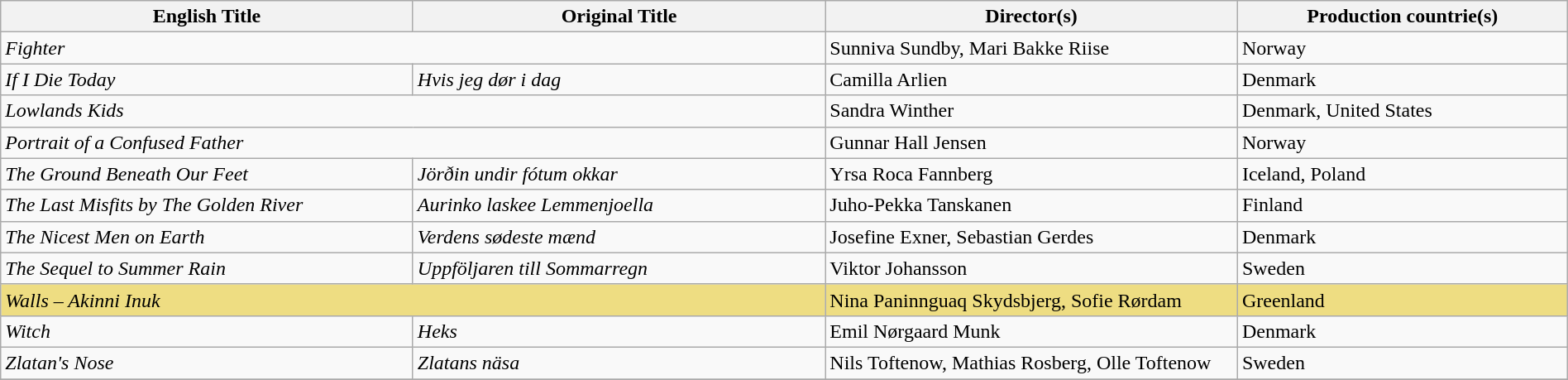<table class="wikitable" style="width:100%; margin-bottom:4px">
<tr>
<th scope="col" width="25%">English Title</th>
<th scope="col" width="25%">Original Title</th>
<th scope="col" width="25%">Director(s)</th>
<th scope="col" width="20%">Production countrie(s)</th>
</tr>
<tr>
<td colspan="2"><em>Fighter</em></td>
<td>Sunniva Sundby, Mari Bakke Riise</td>
<td>Norway</td>
</tr>
<tr>
<td><em>If I Die Today</em></td>
<td><em>Hvis jeg dør i dag</em></td>
<td>Camilla Arlien</td>
<td>Denmark</td>
</tr>
<tr>
<td colspan="2"><em>Lowlands Kids</em></td>
<td>Sandra Winther</td>
<td>Denmark, United States</td>
</tr>
<tr>
<td colspan="2"><em>Portrait of a Confused Father</em></td>
<td>Gunnar Hall Jensen</td>
<td>Norway</td>
</tr>
<tr>
<td><em>The Ground Beneath Our Feet</em></td>
<td><em>Jörðin undir fótum okkar</em></td>
<td>Yrsa Roca Fannberg</td>
<td>Iceland, Poland</td>
</tr>
<tr>
<td><em>The Last Misfits by The Golden River</em></td>
<td><em>Aurinko laskee Lemmenjoella</em></td>
<td>Juho-Pekka Tanskanen</td>
<td>Finland</td>
</tr>
<tr>
<td><em>The Nicest Men on Earth</em></td>
<td><em>Verdens sødeste mænd</em></td>
<td>Josefine Exner, Sebastian Gerdes</td>
<td>Denmark</td>
</tr>
<tr>
<td><em>The Sequel to Summer Rain</em></td>
<td><em>Uppföljaren till Sommarregn</em></td>
<td>Viktor Johansson</td>
<td>Sweden</td>
</tr>
<tr style="background:#EEDD82">
<td colspan="2"><em>Walls – Akinni Inuk</em></td>
<td>Nina Paninnguaq Skydsbjerg, Sofie Rørdam</td>
<td>Greenland</td>
</tr>
<tr>
<td><em>Witch</em></td>
<td><em>Heks</em></td>
<td>Emil Nørgaard Munk</td>
<td>Denmark</td>
</tr>
<tr>
<td><em>Zlatan's Nose</em></td>
<td><em>Zlatans näsa</em></td>
<td>Nils Toftenow, Mathias Rosberg, Olle Toftenow</td>
<td>Sweden</td>
</tr>
<tr>
</tr>
</table>
